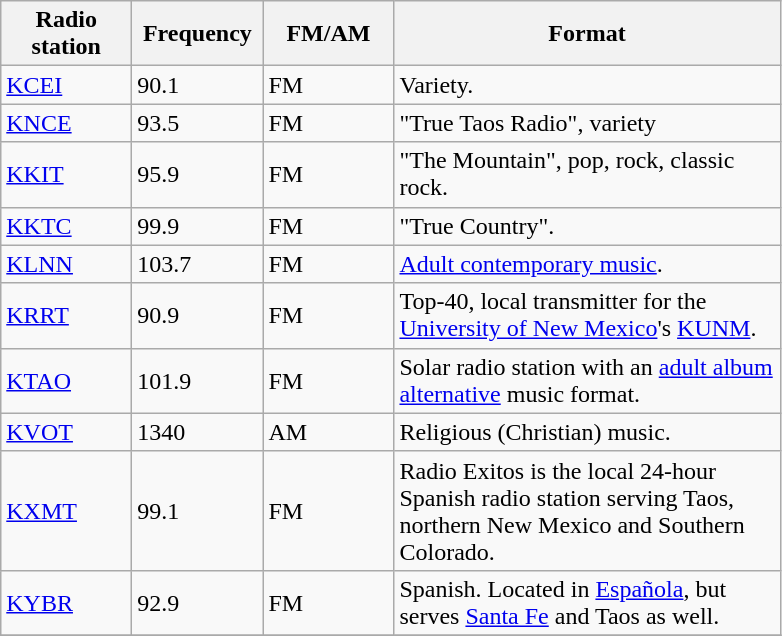<table class="wikitable sortable">
<tr>
<th scope="col" width="80">Radio station</th>
<th scope="col" width="80">Frequency</th>
<th scope="col" width="80">FM/AM</th>
<th scope="col" width="250">Format</th>
</tr>
<tr>
<td><a href='#'>KCEI</a></td>
<td>90.1</td>
<td>FM</td>
<td>Variety.</td>
</tr>
<tr>
<td><a href='#'>KNCE</a></td>
<td>93.5</td>
<td>FM</td>
<td>"True Taos Radio", variety</td>
</tr>
<tr>
<td><a href='#'>KKIT</a></td>
<td>95.9</td>
<td>FM</td>
<td>"The Mountain", pop, rock, classic rock.</td>
</tr>
<tr>
<td><a href='#'>KKTC</a></td>
<td>99.9</td>
<td>FM</td>
<td>"True Country".</td>
</tr>
<tr>
<td><a href='#'>KLNN</a></td>
<td>103.7</td>
<td>FM</td>
<td><a href='#'>Adult contemporary music</a>.</td>
</tr>
<tr>
<td><a href='#'>KRRT</a></td>
<td>90.9</td>
<td>FM</td>
<td>Top-40, local transmitter for the <a href='#'>University of New Mexico</a>'s <a href='#'>KUNM</a>.</td>
</tr>
<tr>
<td><a href='#'>KTAO</a></td>
<td>101.9</td>
<td>FM</td>
<td>Solar radio station with an <a href='#'>adult album alternative</a> music format.</td>
</tr>
<tr>
<td><a href='#'>KVOT</a></td>
<td>1340</td>
<td>AM</td>
<td>Religious (Christian) music.</td>
</tr>
<tr>
<td><a href='#'>KXMT</a></td>
<td>99.1</td>
<td>FM</td>
<td>Radio Exitos is the local 24-hour Spanish radio station serving Taos, northern New Mexico and Southern Colorado.</td>
</tr>
<tr>
<td><a href='#'>KYBR</a></td>
<td>92.9</td>
<td>FM</td>
<td>Spanish. Located in <a href='#'>Española</a>, but serves <a href='#'>Santa Fe</a> and Taos as well.</td>
</tr>
<tr>
</tr>
</table>
